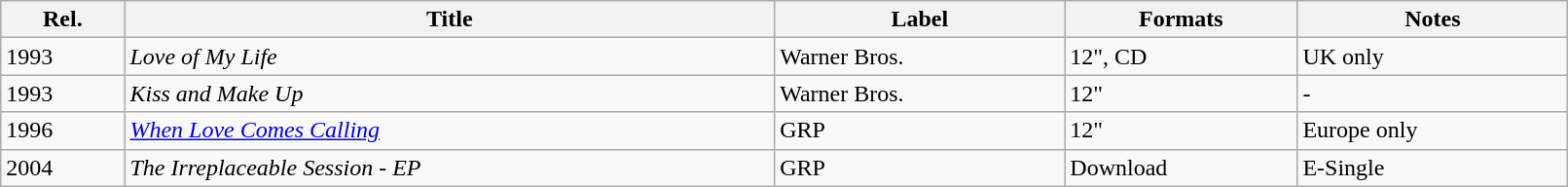<table class="wikitable sortable" style="width:85%;">
<tr>
<th>Rel.</th>
<th>Title</th>
<th>Label</th>
<th>Formats</th>
<th>Notes</th>
</tr>
<tr>
<td>1993</td>
<td><em>Love of My Life</em></td>
<td>Warner Bros.</td>
<td>12", CD</td>
<td>UK only</td>
</tr>
<tr>
<td>1993</td>
<td><em>Kiss and Make Up</em></td>
<td>Warner Bros.</td>
<td>12"</td>
<td>-</td>
</tr>
<tr>
<td>1996</td>
<td><em><a href='#'>When Love Comes Calling</a></em></td>
<td>GRP</td>
<td>12"</td>
<td>Europe only</td>
</tr>
<tr>
<td>2004</td>
<td><em>The Irreplaceable Session - EP</em></td>
<td>GRP</td>
<td>Download</td>
<td>E-Single</td>
</tr>
</table>
